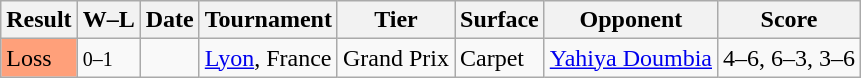<table class="sortable wikitable">
<tr>
<th>Result</th>
<th class="unsortable">W–L</th>
<th>Date</th>
<th>Tournament</th>
<th>Tier</th>
<th>Surface</th>
<th>Opponent</th>
<th class="unsortable">Score</th>
</tr>
<tr>
<td style="background:#ffa07a;">Loss</td>
<td><small>0–1</small></td>
<td><a href='#'></a></td>
<td><a href='#'>Lyon</a>, France</td>
<td>Grand Prix</td>
<td>Carpet</td>
<td> <a href='#'>Yahiya Doumbia</a></td>
<td>4–6, 6–3, 3–6</td>
</tr>
</table>
